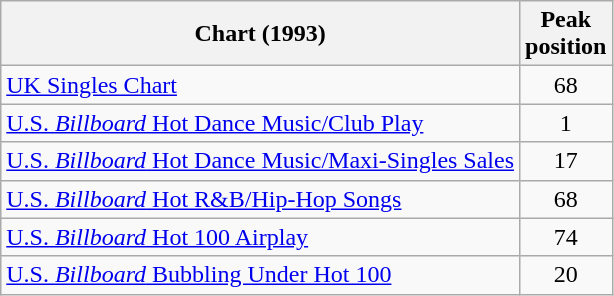<table class="wikitable">
<tr>
<th>Chart (1993)</th>
<th>Peak<br>position</th>
</tr>
<tr>
<td><a href='#'>UK Singles Chart</a></td>
<td align="center">68</td>
</tr>
<tr>
<td><a href='#'>U.S. <em>Billboard</em> Hot Dance Music/Club Play</a></td>
<td align="center">1</td>
</tr>
<tr>
<td><a href='#'>U.S. <em>Billboard</em> Hot Dance Music/Maxi-Singles Sales</a></td>
<td align="center">17</td>
</tr>
<tr>
<td><a href='#'>U.S. <em>Billboard</em> Hot R&B/Hip-Hop Songs</a></td>
<td align="center">68</td>
</tr>
<tr>
<td><a href='#'>U.S. <em>Billboard</em> Hot 100 Airplay</a></td>
<td align="center">74</td>
</tr>
<tr>
<td><a href='#'>U.S. <em>Billboard</em> Bubbling Under Hot 100</a></td>
<td align="center">20</td>
</tr>
</table>
